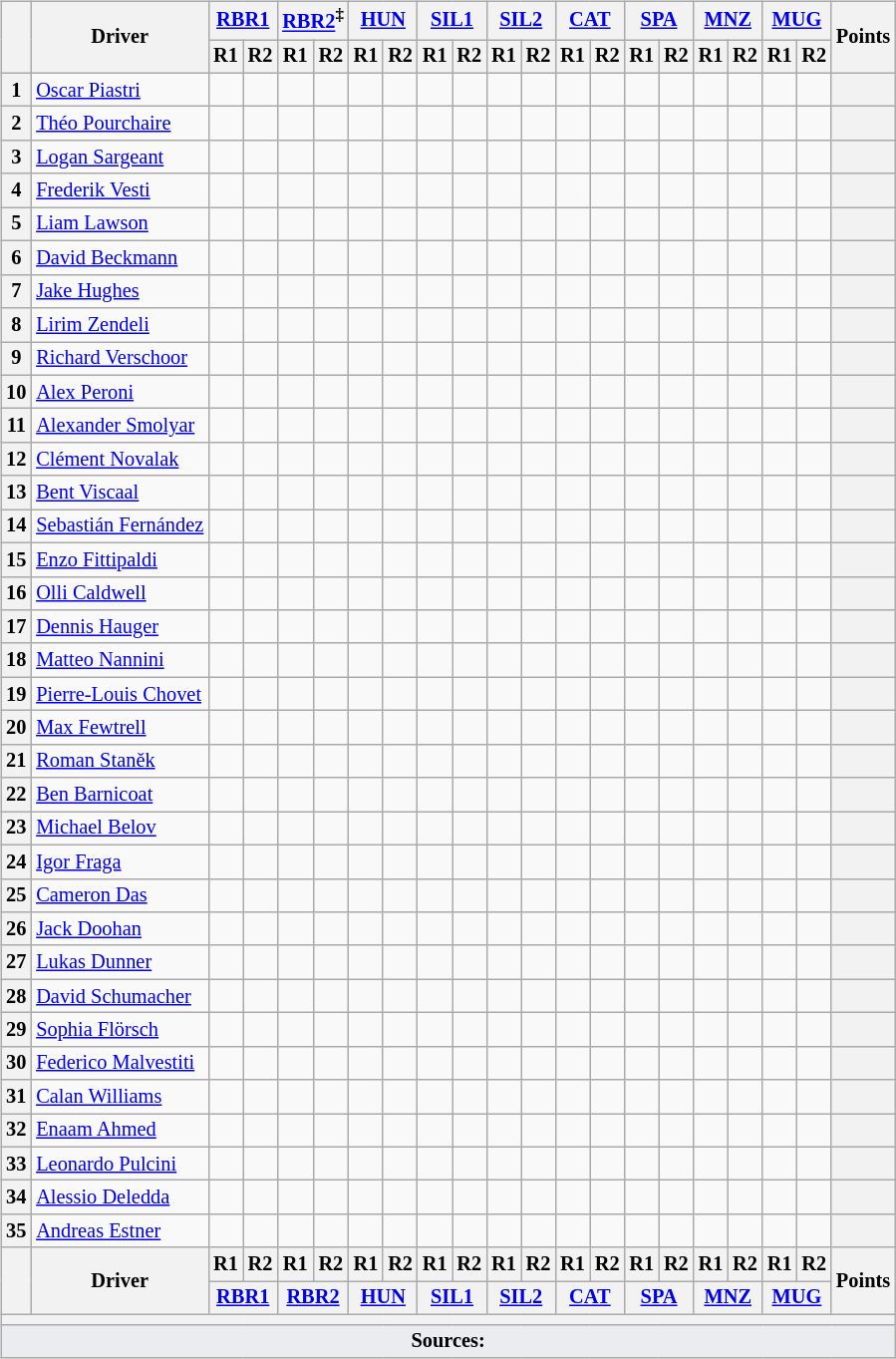<table>
<tr>
<td style="vertical-align:top; text-align:center"><br><table class="wikitable" style="font-size: 85%;">
<tr style="vertical-align:middle;">
<th rowspan="2" style="vertical-align:middle"></th>
<th rowspan="2" style="vertical-align:middle;background">Driver</th>
<th colspan=2><a href='#'>RBR1</a><br></th>
<th colspan=2><a href='#'>RBR2</a><sup>‡</sup><br></th>
<th colspan=2><a href='#'>HUN</a><br></th>
<th colspan=2><a href='#'>SIL1</a><br></th>
<th colspan=2><a href='#'>SIL2</a><br></th>
<th colspan=2><a href='#'>CAT</a><br></th>
<th colspan=2><a href='#'>SPA</a><br></th>
<th colspan=2><a href='#'>MNZ</a><br></th>
<th colspan=2><a href='#'>MUG</a><br></th>
<th rowspan="2" style="vertical-align:middle">Points</th>
</tr>
<tr>
<th>R1</th>
<th>R2</th>
<th>R1</th>
<th>R2</th>
<th>R1</th>
<th>R2</th>
<th>R1</th>
<th>R2</th>
<th>R1</th>
<th>R2</th>
<th>R1</th>
<th>R2</th>
<th>R1</th>
<th>R2</th>
<th>R1</th>
<th>R2</th>
<th>R1</th>
<th>R2</th>
</tr>
<tr>
<th>1</th>
<td align=left> <a href='#'>Oscar Piastri</a></td>
<td></td>
<td></td>
<td></td>
<td></td>
<td></td>
<td></td>
<td></td>
<td></td>
<td></td>
<td></td>
<td></td>
<td></td>
<td></td>
<td></td>
<td></td>
<td></td>
<td></td>
<td></td>
<th></th>
</tr>
<tr>
<th>2</th>
<td align=left> <a href='#'>Théo Pourchaire</a></td>
<td></td>
<td></td>
<td></td>
<td></td>
<td></td>
<td></td>
<td></td>
<td></td>
<td></td>
<td></td>
<td></td>
<td></td>
<td></td>
<td></td>
<td></td>
<td></td>
<td></td>
<td></td>
<th></th>
</tr>
<tr>
<th>3</th>
<td align=left> <a href='#'>Logan Sargeant</a></td>
<td></td>
<td></td>
<td></td>
<td></td>
<td></td>
<td></td>
<td></td>
<td></td>
<td></td>
<td></td>
<td></td>
<td></td>
<td></td>
<td></td>
<td></td>
<td></td>
<td></td>
<td></td>
<th></th>
</tr>
<tr>
<th>4</th>
<td align=left> <a href='#'>Frederik Vesti</a></td>
<td></td>
<td></td>
<td></td>
<td></td>
<td></td>
<td></td>
<td></td>
<td></td>
<td></td>
<td></td>
<td></td>
<td></td>
<td></td>
<td></td>
<td></td>
<td></td>
<td></td>
<td></td>
<th></th>
</tr>
<tr>
<th>5</th>
<td align=left> <a href='#'>Liam Lawson</a></td>
<td></td>
<td></td>
<td></td>
<td></td>
<td></td>
<td></td>
<td></td>
<td></td>
<td></td>
<td></td>
<td></td>
<td></td>
<td></td>
<td></td>
<td></td>
<td></td>
<td></td>
<td></td>
<th></th>
</tr>
<tr>
<th>6</th>
<td align=left> <a href='#'>David Beckmann</a></td>
<td></td>
<td></td>
<td></td>
<td></td>
<td></td>
<td></td>
<td></td>
<td></td>
<td></td>
<td></td>
<td></td>
<td></td>
<td></td>
<td></td>
<td></td>
<td></td>
<td></td>
<td></td>
<th></th>
</tr>
<tr>
<th>7</th>
<td align=left> <a href='#'>Jake Hughes</a></td>
<td></td>
<td></td>
<td></td>
<td></td>
<td></td>
<td></td>
<td></td>
<td></td>
<td></td>
<td></td>
<td></td>
<td></td>
<td></td>
<td></td>
<td></td>
<td></td>
<td></td>
<td></td>
<th></th>
</tr>
<tr>
<th>8</th>
<td align=left> <a href='#'>Lirim Zendeli</a></td>
<td></td>
<td></td>
<td></td>
<td></td>
<td></td>
<td></td>
<td></td>
<td></td>
<td></td>
<td></td>
<td></td>
<td></td>
<td></td>
<td></td>
<td></td>
<td></td>
<td></td>
<td></td>
<th></th>
</tr>
<tr>
<th>9</th>
<td align=left> <a href='#'>Richard Verschoor</a></td>
<td></td>
<td></td>
<td></td>
<td></td>
<td></td>
<td></td>
<td></td>
<td></td>
<td></td>
<td></td>
<td></td>
<td></td>
<td></td>
<td></td>
<td></td>
<td></td>
<td></td>
<td></td>
<th></th>
</tr>
<tr>
<th>10</th>
<td align=left> <a href='#'>Alex Peroni</a></td>
<td></td>
<td></td>
<td></td>
<td></td>
<td></td>
<td></td>
<td></td>
<td></td>
<td></td>
<td></td>
<td></td>
<td></td>
<td></td>
<td></td>
<td></td>
<td></td>
<td></td>
<td></td>
<th></th>
</tr>
<tr>
<th>11</th>
<td align=left> <a href='#'>Alexander Smolyar</a></td>
<td></td>
<td></td>
<td></td>
<td></td>
<td></td>
<td></td>
<td></td>
<td></td>
<td></td>
<td></td>
<td></td>
<td></td>
<td></td>
<td></td>
<td></td>
<td></td>
<td></td>
<td></td>
<th></th>
</tr>
<tr>
<th>12</th>
<td align=left> <a href='#'>Clément Novalak</a></td>
<td></td>
<td></td>
<td></td>
<td></td>
<td></td>
<td></td>
<td></td>
<td></td>
<td></td>
<td></td>
<td></td>
<td></td>
<td></td>
<td></td>
<td></td>
<td></td>
<td></td>
<td></td>
<th></th>
</tr>
<tr>
<th>13</th>
<td align=left> <a href='#'>Bent Viscaal</a></td>
<td></td>
<td></td>
<td></td>
<td></td>
<td></td>
<td></td>
<td></td>
<td></td>
<td></td>
<td></td>
<td></td>
<td></td>
<td></td>
<td></td>
<td></td>
<td></td>
<td></td>
<td></td>
<th></th>
</tr>
<tr>
<th>14</th>
<td align=left nowrap> <a href='#'>Sebastián Fernández</a></td>
<td></td>
<td></td>
<td></td>
<td></td>
<td></td>
<td></td>
<td></td>
<td></td>
<td></td>
<td></td>
<td></td>
<td></td>
<td></td>
<td></td>
<td></td>
<td></td>
<td></td>
<td></td>
<th></th>
</tr>
<tr>
<th>15</th>
<td align=left> <a href='#'>Enzo Fittipaldi</a></td>
<td></td>
<td></td>
<td></td>
<td></td>
<td></td>
<td></td>
<td></td>
<td></td>
<td></td>
<td></td>
<td></td>
<td></td>
<td></td>
<td></td>
<td></td>
<td></td>
<td></td>
<td></td>
<th></th>
</tr>
<tr>
<th>16</th>
<td align=left> <a href='#'>Olli Caldwell</a></td>
<td></td>
<td></td>
<td></td>
<td></td>
<td></td>
<td></td>
<td></td>
<td></td>
<td></td>
<td></td>
<td></td>
<td></td>
<td></td>
<td></td>
<td></td>
<td></td>
<td></td>
<td></td>
<th></th>
</tr>
<tr>
<th>17</th>
<td align=left> <a href='#'>Dennis Hauger</a></td>
<td></td>
<td></td>
<td></td>
<td></td>
<td></td>
<td></td>
<td></td>
<td></td>
<td></td>
<td></td>
<td></td>
<td></td>
<td></td>
<td></td>
<td></td>
<td></td>
<td></td>
<td></td>
<th></th>
</tr>
<tr>
<th>18</th>
<td align=left> <a href='#'>Matteo Nannini</a></td>
<td></td>
<td></td>
<td></td>
<td></td>
<td></td>
<td></td>
<td></td>
<td></td>
<td></td>
<td></td>
<td></td>
<td></td>
<td></td>
<td></td>
<td></td>
<td></td>
<td></td>
<td></td>
<th></th>
</tr>
<tr>
<th>19</th>
<td align=left> <a href='#'>Pierre-Louis Chovet</a></td>
<td></td>
<td></td>
<td></td>
<td></td>
<td></td>
<td></td>
<td></td>
<td></td>
<td></td>
<td></td>
<td></td>
<td></td>
<td></td>
<td></td>
<td></td>
<td></td>
<td></td>
<td></td>
<th></th>
</tr>
<tr>
<th>20</th>
<td align=left> <a href='#'>Max Fewtrell</a></td>
<td></td>
<td></td>
<td></td>
<td></td>
<td></td>
<td></td>
<td></td>
<td></td>
<td></td>
<td></td>
<td></td>
<td></td>
<td></td>
<td></td>
<td></td>
<td></td>
<td></td>
<td></td>
<th></th>
</tr>
<tr>
<th>21</th>
<td align=left> <a href='#'>Roman Staněk</a></td>
<td></td>
<td></td>
<td></td>
<td></td>
<td></td>
<td></td>
<td></td>
<td></td>
<td></td>
<td></td>
<td></td>
<td></td>
<td></td>
<td></td>
<td></td>
<td></td>
<td></td>
<td></td>
<th></th>
</tr>
<tr>
<th>22</th>
<td align=left> <a href='#'>Ben Barnicoat</a></td>
<td></td>
<td></td>
<td></td>
<td></td>
<td></td>
<td></td>
<td></td>
<td></td>
<td></td>
<td></td>
<td></td>
<td></td>
<td></td>
<td></td>
<td></td>
<td></td>
<td></td>
<td></td>
<th></th>
</tr>
<tr>
<th>23</th>
<td align=left> <a href='#'>Michael Belov</a></td>
<td></td>
<td></td>
<td></td>
<td></td>
<td></td>
<td></td>
<td></td>
<td></td>
<td></td>
<td></td>
<td></td>
<td></td>
<td></td>
<td></td>
<td></td>
<td></td>
<td></td>
<td></td>
<th></th>
</tr>
<tr>
<th>24</th>
<td align=left> <a href='#'>Igor Fraga</a></td>
<td></td>
<td></td>
<td></td>
<td></td>
<td></td>
<td></td>
<td></td>
<td></td>
<td></td>
<td></td>
<td></td>
<td></td>
<td></td>
<td></td>
<td></td>
<td></td>
<td></td>
<td></td>
<th></th>
</tr>
<tr>
<th>25</th>
<td align=left> <a href='#'>Cameron Das</a></td>
<td></td>
<td></td>
<td></td>
<td></td>
<td></td>
<td></td>
<td></td>
<td></td>
<td></td>
<td></td>
<td></td>
<td></td>
<td></td>
<td></td>
<td></td>
<td></td>
<td></td>
<td></td>
<th></th>
</tr>
<tr>
<th>26</th>
<td align=left> <a href='#'>Jack Doohan</a></td>
<td></td>
<td></td>
<td></td>
<td></td>
<td></td>
<td></td>
<td></td>
<td></td>
<td></td>
<td></td>
<td></td>
<td></td>
<td></td>
<td></td>
<td></td>
<td></td>
<td></td>
<td></td>
<th></th>
</tr>
<tr>
<th>27</th>
<td align=left> <a href='#'>Lukas Dunner</a></td>
<td></td>
<td></td>
<td></td>
<td></td>
<td></td>
<td></td>
<td></td>
<td></td>
<td></td>
<td></td>
<td></td>
<td></td>
<td></td>
<td></td>
<td></td>
<td></td>
<td></td>
<td></td>
<th></th>
</tr>
<tr>
<th>28</th>
<td align=left> <a href='#'>David Schumacher</a></td>
<td></td>
<td></td>
<td></td>
<td></td>
<td></td>
<td></td>
<td></td>
<td></td>
<td></td>
<td></td>
<td></td>
<td></td>
<td></td>
<td></td>
<td></td>
<td></td>
<td></td>
<td></td>
<th></th>
</tr>
<tr>
<th>29</th>
<td align=left> <a href='#'>Sophia Flörsch</a></td>
<td></td>
<td></td>
<td></td>
<td></td>
<td></td>
<td></td>
<td></td>
<td></td>
<td></td>
<td></td>
<td></td>
<td></td>
<td></td>
<td></td>
<td></td>
<td></td>
<td></td>
<td></td>
<th></th>
</tr>
<tr>
<th>30</th>
<td align=left> <a href='#'>Federico Malvestiti</a></td>
<td></td>
<td></td>
<td></td>
<td></td>
<td></td>
<td></td>
<td></td>
<td></td>
<td></td>
<td></td>
<td></td>
<td></td>
<td></td>
<td></td>
<td></td>
<td></td>
<td></td>
<td></td>
<th></th>
</tr>
<tr>
<th>31</th>
<td align=left> <a href='#'>Calan Williams</a></td>
<td></td>
<td></td>
<td></td>
<td></td>
<td></td>
<td></td>
<td></td>
<td></td>
<td></td>
<td></td>
<td></td>
<td></td>
<td></td>
<td></td>
<td></td>
<td></td>
<td></td>
<td></td>
<th></th>
</tr>
<tr>
<th>32</th>
<td align=left> <a href='#'>Enaam Ahmed</a></td>
<td></td>
<td></td>
<td></td>
<td></td>
<td></td>
<td></td>
<td></td>
<td></td>
<td></td>
<td></td>
<td></td>
<td></td>
<td></td>
<td></td>
<td></td>
<td></td>
<td></td>
<td></td>
<th></th>
</tr>
<tr>
<th>33</th>
<td align=left> <a href='#'>Leonardo Pulcini</a></td>
<td></td>
<td></td>
<td></td>
<td></td>
<td></td>
<td></td>
<td></td>
<td></td>
<td></td>
<td></td>
<td></td>
<td></td>
<td></td>
<td></td>
<td></td>
<td></td>
<td></td>
<td></td>
<th></th>
</tr>
<tr>
<th>34</th>
<td align=left> <a href='#'>Alessio Deledda</a></td>
<td></td>
<td></td>
<td></td>
<td></td>
<td></td>
<td></td>
<td></td>
<td></td>
<td></td>
<td></td>
<td></td>
<td></td>
<td></td>
<td></td>
<td></td>
<td></td>
<td></td>
<td></td>
<th></th>
</tr>
<tr>
<th>35</th>
<td align=left> <a href='#'>Andreas Estner</a></td>
<td></td>
<td></td>
<td></td>
<td></td>
<td></td>
<td></td>
<td></td>
<td></td>
<td></td>
<td></td>
<td></td>
<td></td>
<td></td>
<td></td>
<td></td>
<td></td>
<td></td>
<td></td>
<th></th>
</tr>
<tr>
<th rowspan="2"></th>
<th rowspan="2">Driver</th>
<th>R1</th>
<th>R2</th>
<th>R1</th>
<th>R2</th>
<th>R1</th>
<th>R2</th>
<th>R1</th>
<th>R2</th>
<th>R1</th>
<th>R2</th>
<th>R1</th>
<th>R2</th>
<th>R1</th>
<th>R2</th>
<th>R1</th>
<th>R2</th>
<th>R1</th>
<th>R2</th>
<th rowspan="2">Points</th>
</tr>
<tr>
<th colspan="2"><a href='#'>RBR1</a><br></th>
<th colspan="2"><a href='#'>RBR2</a><br></th>
<th colspan="2"><a href='#'>HUN</a><br></th>
<th colspan="2"><a href='#'>SIL1</a><br></th>
<th colspan="2"><a href='#'>SIL2</a><br></th>
<th colspan="2"><a href='#'>CAT</a><br></th>
<th colspan="2"><a href='#'>SPA</a><br></th>
<th colspan="2"><a href='#'>MNZ</a><br></th>
<th colspan="2"><a href='#'>MUG</a><br></th>
</tr>
<tr>
<th colspan=23></th>
</tr>
<tr>
<td colspan="23" style="background-color:#EAECF0;text-align:center" align="bottom"><strong>Sources:</strong></td>
</tr>
</table>
</td>
<td style="vertical-align:top;"><br></td>
</tr>
</table>
